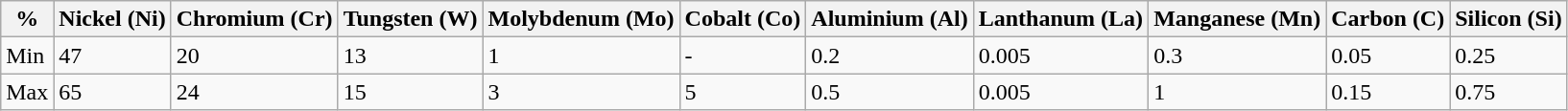<table class="wikitable">
<tr>
<th>%</th>
<th>Nickel (Ni)</th>
<th>Chromium (Cr)</th>
<th>Tungsten (W)</th>
<th>Molybdenum (Mo)</th>
<th>Cobalt (Co)</th>
<th>Aluminium (Al)</th>
<th>Lanthanum (La)</th>
<th>Manganese (Mn)</th>
<th>Carbon (C)</th>
<th>Silicon (Si)</th>
</tr>
<tr>
<td>Min</td>
<td>47</td>
<td>20</td>
<td>13</td>
<td>1</td>
<td>-</td>
<td>0.2</td>
<td>0.005</td>
<td>0.3</td>
<td>0.05</td>
<td>0.25</td>
</tr>
<tr>
<td>Max</td>
<td>65</td>
<td>24</td>
<td>15</td>
<td>3</td>
<td>5</td>
<td>0.5</td>
<td>0.005</td>
<td>1</td>
<td>0.15</td>
<td>0.75</td>
</tr>
</table>
